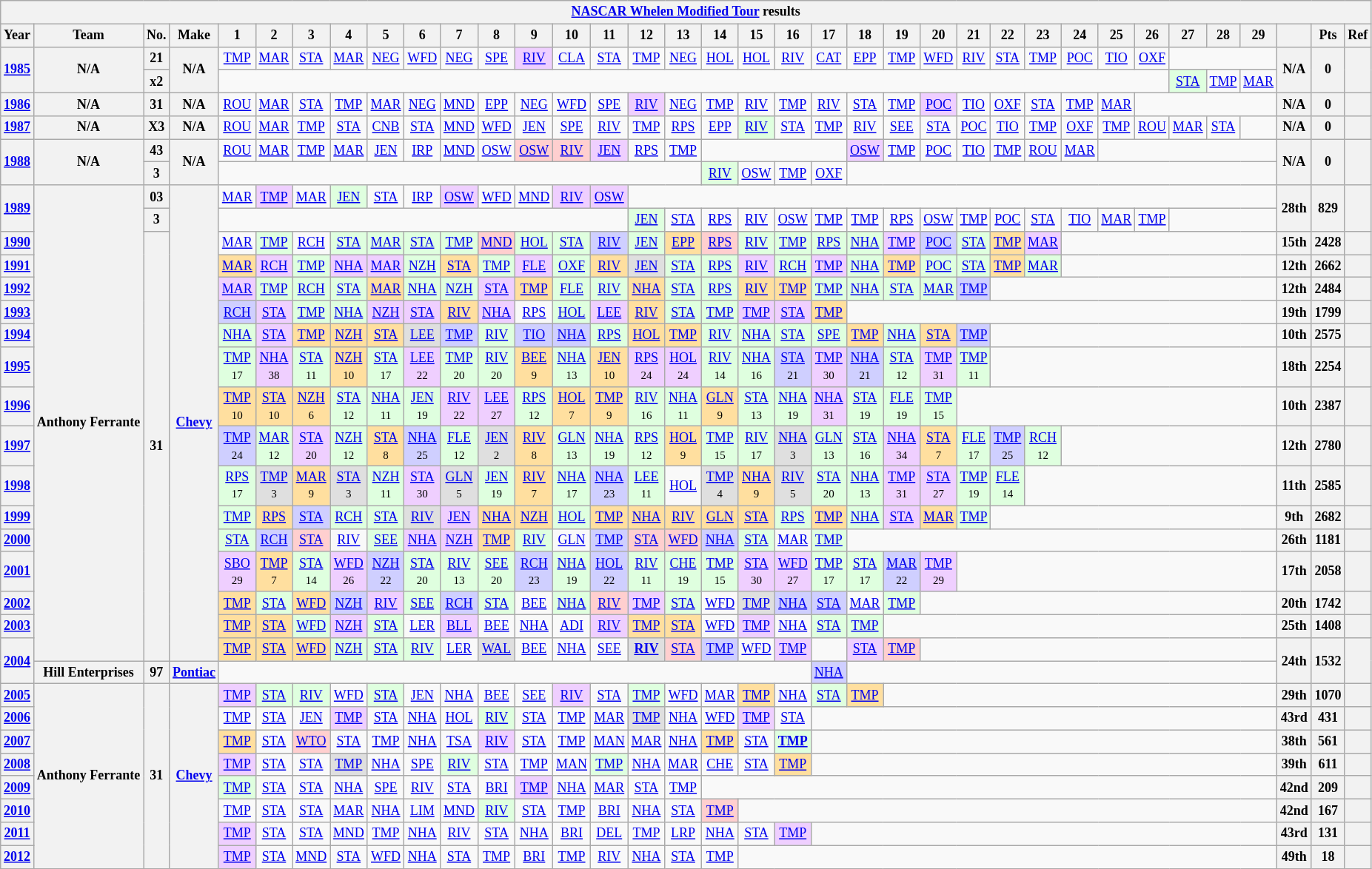<table class="wikitable" style="text-align:center; font-size:75%">
<tr>
<th colspan=38><a href='#'>NASCAR Whelen Modified Tour</a> results</th>
</tr>
<tr>
<th>Year</th>
<th>Team</th>
<th>No.</th>
<th>Make</th>
<th>1</th>
<th>2</th>
<th>3</th>
<th>4</th>
<th>5</th>
<th>6</th>
<th>7</th>
<th>8</th>
<th>9</th>
<th>10</th>
<th>11</th>
<th>12</th>
<th>13</th>
<th>14</th>
<th>15</th>
<th>16</th>
<th>17</th>
<th>18</th>
<th>19</th>
<th>20</th>
<th>21</th>
<th>22</th>
<th>23</th>
<th>24</th>
<th>25</th>
<th>26</th>
<th>27</th>
<th>28</th>
<th>29</th>
<th></th>
<th>Pts</th>
<th>Ref</th>
</tr>
<tr>
<th rowspan=2><a href='#'>1985</a></th>
<th rowspan=2>N/A</th>
<th>21</th>
<th rowspan=2>N/A</th>
<td><a href='#'>TMP</a></td>
<td><a href='#'>MAR</a></td>
<td><a href='#'>STA</a></td>
<td><a href='#'>MAR</a></td>
<td><a href='#'>NEG</a></td>
<td><a href='#'>WFD</a></td>
<td><a href='#'>NEG</a></td>
<td><a href='#'>SPE</a></td>
<td style="background:#EFCFFF;"><a href='#'>RIV</a><br></td>
<td><a href='#'>CLA</a></td>
<td><a href='#'>STA</a></td>
<td><a href='#'>TMP</a></td>
<td><a href='#'>NEG</a></td>
<td><a href='#'>HOL</a></td>
<td><a href='#'>HOL</a></td>
<td><a href='#'>RIV</a></td>
<td><a href='#'>CAT</a></td>
<td><a href='#'>EPP</a></td>
<td><a href='#'>TMP</a></td>
<td><a href='#'>WFD</a></td>
<td><a href='#'>RIV</a></td>
<td><a href='#'>STA</a></td>
<td><a href='#'>TMP</a></td>
<td><a href='#'>POC</a></td>
<td><a href='#'>TIO</a></td>
<td><a href='#'>OXF</a></td>
<td colspan=3></td>
<th rowspan=2>N/A</th>
<th rowspan=2>0</th>
<th rowspan=2></th>
</tr>
<tr>
<th>x2</th>
<td colspan=26></td>
<td style="background:#DFFFDF;"><a href='#'>STA</a><br></td>
<td><a href='#'>TMP</a></td>
<td><a href='#'>MAR</a></td>
</tr>
<tr>
<th><a href='#'>1986</a></th>
<th>N/A</th>
<th>31</th>
<th>N/A</th>
<td><a href='#'>ROU</a></td>
<td><a href='#'>MAR</a></td>
<td><a href='#'>STA</a></td>
<td><a href='#'>TMP</a></td>
<td><a href='#'>MAR</a></td>
<td><a href='#'>NEG</a></td>
<td><a href='#'>MND</a></td>
<td><a href='#'>EPP</a></td>
<td><a href='#'>NEG</a></td>
<td><a href='#'>WFD</a></td>
<td><a href='#'>SPE</a></td>
<td style="background:#EFCFFF;"><a href='#'>RIV</a><br></td>
<td><a href='#'>NEG</a></td>
<td><a href='#'>TMP</a></td>
<td><a href='#'>RIV</a></td>
<td><a href='#'>TMP</a></td>
<td><a href='#'>RIV</a></td>
<td><a href='#'>STA</a></td>
<td><a href='#'>TMP</a></td>
<td style="background:#EFCFFF;"><a href='#'>POC</a><br></td>
<td><a href='#'>TIO</a></td>
<td><a href='#'>OXF</a></td>
<td><a href='#'>STA</a></td>
<td><a href='#'>TMP</a></td>
<td><a href='#'>MAR</a></td>
<td colspan=4></td>
<th>N/A</th>
<th>0</th>
<th></th>
</tr>
<tr>
<th><a href='#'>1987</a></th>
<th>N/A</th>
<th>X3</th>
<th>N/A</th>
<td><a href='#'>ROU</a></td>
<td><a href='#'>MAR</a></td>
<td><a href='#'>TMP</a></td>
<td><a href='#'>STA</a></td>
<td><a href='#'>CNB</a></td>
<td><a href='#'>STA</a></td>
<td><a href='#'>MND</a></td>
<td><a href='#'>WFD</a></td>
<td><a href='#'>JEN</a></td>
<td><a href='#'>SPE</a></td>
<td><a href='#'>RIV</a></td>
<td><a href='#'>TMP</a></td>
<td><a href='#'>RPS</a></td>
<td><a href='#'>EPP</a></td>
<td style="background:#DFFFDF;"><a href='#'>RIV</a><br></td>
<td><a href='#'>STA</a></td>
<td><a href='#'>TMP</a></td>
<td><a href='#'>RIV</a></td>
<td><a href='#'>SEE</a></td>
<td><a href='#'>STA</a></td>
<td><a href='#'>POC</a></td>
<td><a href='#'>TIO</a></td>
<td><a href='#'>TMP</a></td>
<td><a href='#'>OXF</a></td>
<td><a href='#'>TMP</a></td>
<td><a href='#'>ROU</a></td>
<td><a href='#'>MAR</a></td>
<td><a href='#'>STA</a></td>
<td></td>
<th>N/A</th>
<th>0</th>
<th></th>
</tr>
<tr>
<th rowspan=2><a href='#'>1988</a></th>
<th rowspan=2>N/A</th>
<th>43</th>
<th rowspan=2>N/A</th>
<td><a href='#'>ROU</a></td>
<td><a href='#'>MAR</a></td>
<td><a href='#'>TMP</a></td>
<td><a href='#'>MAR</a></td>
<td><a href='#'>JEN</a></td>
<td><a href='#'>IRP</a></td>
<td><a href='#'>MND</a></td>
<td><a href='#'>OSW</a></td>
<td style="background:#FFCFCF;"><a href='#'>OSW</a><br></td>
<td style="background:#FFCFCF;"><a href='#'>RIV</a><br></td>
<td style="background:#EFCFFF;"><a href='#'>JEN</a><br></td>
<td><a href='#'>RPS</a></td>
<td><a href='#'>TMP</a></td>
<td colspan=4></td>
<td style="background:#EFCFFF;"><a href='#'>OSW</a><br></td>
<td><a href='#'>TMP</a></td>
<td><a href='#'>POC</a></td>
<td><a href='#'>TIO</a></td>
<td><a href='#'>TMP</a></td>
<td><a href='#'>ROU</a></td>
<td><a href='#'>MAR</a></td>
<td colspan=5></td>
<th rowspan=2>N/A</th>
<th rowspan=2>0</th>
<th rowspan=2></th>
</tr>
<tr>
<th>3</th>
<td colspan=13></td>
<td style="background:#DFFFDF;"><a href='#'>RIV</a><br></td>
<td><a href='#'>OSW</a></td>
<td><a href='#'>TMP</a></td>
<td><a href='#'>OXF</a></td>
<td colspan=12></td>
</tr>
<tr>
<th rowspan=2><a href='#'>1989</a></th>
<th rowspan=17>Anthony Ferrante</th>
<th>03</th>
<th rowspan=17><a href='#'>Chevy</a></th>
<td><a href='#'>MAR</a></td>
<td style="background:#EFCFFF;"><a href='#'>TMP</a><br></td>
<td><a href='#'>MAR</a></td>
<td style="background:#DFFFDF;"><a href='#'>JEN</a><br></td>
<td><a href='#'>STA</a></td>
<td><a href='#'>IRP</a></td>
<td style="background:#EFCFFF;"><a href='#'>OSW</a><br></td>
<td><a href='#'>WFD</a></td>
<td><a href='#'>MND</a></td>
<td style="background:#EFCFFF;"><a href='#'>RIV</a><br></td>
<td style="background:#EFCFFF;"><a href='#'>OSW</a><br></td>
<td colspan=18></td>
<th rowspan=2>28th</th>
<th rowspan=2>829</th>
<th rowspan=2></th>
</tr>
<tr>
<th>3</th>
<td colspan=11></td>
<td style="background:#DFFFDF;"><a href='#'>JEN</a><br></td>
<td><a href='#'>STA</a></td>
<td><a href='#'>RPS</a></td>
<td><a href='#'>RIV</a></td>
<td><a href='#'>OSW</a></td>
<td><a href='#'>TMP</a></td>
<td><a href='#'>TMP</a></td>
<td><a href='#'>RPS</a></td>
<td><a href='#'>OSW</a></td>
<td><a href='#'>TMP</a></td>
<td><a href='#'>POC</a></td>
<td><a href='#'>STA</a></td>
<td><a href='#'>TIO</a></td>
<td><a href='#'>MAR</a></td>
<td><a href='#'>TMP</a></td>
<td colspan=3></td>
</tr>
<tr>
<th><a href='#'>1990</a></th>
<th rowspan=15>31</th>
<td><a href='#'>MAR</a></td>
<td style="background:#DFFFDF;"><a href='#'>TMP</a><br></td>
<td><a href='#'>RCH</a></td>
<td style="background:#DFFFDF;"><a href='#'>STA</a><br></td>
<td style="background:#DFFFDF;"><a href='#'>MAR</a><br></td>
<td style="background:#DFFFDF;"><a href='#'>STA</a><br></td>
<td style="background:#DFFFDF;"><a href='#'>TMP</a><br></td>
<td style="background:#FFCFCF;"><a href='#'>MND</a><br></td>
<td style="background:#DFFFDF;"><a href='#'>HOL</a><br></td>
<td style="background:#DFFFDF;"><a href='#'>STA</a><br></td>
<td style="background:#CFCFFF;"><a href='#'>RIV</a><br></td>
<td style="background:#DFFFDF;"><a href='#'>JEN</a><br></td>
<td style="background:#FFDF9F;"><a href='#'>EPP</a><br></td>
<td style="background:#FFCFCF;"><a href='#'>RPS</a><br></td>
<td style="background:#DFFFDF;"><a href='#'>RIV</a><br></td>
<td style="background:#DFFFDF;"><a href='#'>TMP</a><br></td>
<td style="background:#DFFFDF;"><a href='#'>RPS</a><br></td>
<td style="background:#DFFFDF;"><a href='#'>NHA</a><br></td>
<td style="background:#EFCFFF;"><a href='#'>TMP</a><br></td>
<td style="background:#CFCFFF;"><a href='#'>POC</a><br></td>
<td style="background:#DFFFDF;"><a href='#'>STA</a><br></td>
<td style="background:#FFDF9F;"><a href='#'>TMP</a><br></td>
<td style="background:#EFCFFF;"><a href='#'>MAR</a><br></td>
<td colspan=6></td>
<th>15th</th>
<th>2428</th>
<th></th>
</tr>
<tr>
<th><a href='#'>1991</a></th>
<td style="background:#FFDF9F;"><a href='#'>MAR</a><br></td>
<td style="background:#EFCFFF;"><a href='#'>RCH</a><br></td>
<td style="background:#DFFFDF;"><a href='#'>TMP</a><br></td>
<td style="background:#EFCFFF;"><a href='#'>NHA</a><br></td>
<td style="background:#EFCFFF;"><a href='#'>MAR</a><br></td>
<td style="background:#DFFFDF;"><a href='#'>NZH</a><br></td>
<td style="background:#FFDF9F;"><a href='#'>STA</a><br></td>
<td style="background:#DFFFDF;"><a href='#'>TMP</a><br></td>
<td style="background:#EFCFFF;"><a href='#'>FLE</a><br></td>
<td style="background:#DFFFDF;"><a href='#'>OXF</a><br></td>
<td style="background:#FFDF9F;"><a href='#'>RIV</a><br></td>
<td style="background:#DFDFDF;"><a href='#'>JEN</a><br></td>
<td style="background:#DFFFDF;"><a href='#'>STA</a><br></td>
<td style="background:#DFFFDF;"><a href='#'>RPS</a><br></td>
<td style="background:#EFCFFF;"><a href='#'>RIV</a><br></td>
<td style="background:#DFFFDF;"><a href='#'>RCH</a><br></td>
<td style="background:#EFCFFF;"><a href='#'>TMP</a><br></td>
<td style="background:#DFFFDF;"><a href='#'>NHA</a><br></td>
<td style="background:#FFDF9F;"><a href='#'>TMP</a><br></td>
<td style="background:#DFFFDF;"><a href='#'>POC</a><br></td>
<td style="background:#DFFFDF;"><a href='#'>STA</a><br></td>
<td style="background:#FFDF9F;"><a href='#'>TMP</a><br></td>
<td style="background:#DFFFDF;"><a href='#'>MAR</a><br></td>
<td colspan=6></td>
<th>12th</th>
<th>2662</th>
<th></th>
</tr>
<tr>
<th><a href='#'>1992</a></th>
<td style="background:#EFCFFF;"><a href='#'>MAR</a><br></td>
<td style="background:#DFFFDF;"><a href='#'>TMP</a><br></td>
<td style="background:#DFFFDF;"><a href='#'>RCH</a><br></td>
<td style="background:#DFFFDF;"><a href='#'>STA</a><br></td>
<td style="background:#FFDF9F;"><a href='#'>MAR</a><br></td>
<td style="background:#DFFFDF;"><a href='#'>NHA</a><br></td>
<td style="background:#DFFFDF;"><a href='#'>NZH</a><br></td>
<td style="background:#EFCFFF;"><a href='#'>STA</a><br></td>
<td style="background:#FFDF9F;"><a href='#'>TMP</a><br></td>
<td style="background:#DFFFDF;"><a href='#'>FLE</a><br></td>
<td style="background:#DFFFDF;"><a href='#'>RIV</a><br></td>
<td style="background:#FFDF9F;"><a href='#'>NHA</a><br></td>
<td style="background:#DFFFDF;"><a href='#'>STA</a><br></td>
<td style="background:#DFFFDF;"><a href='#'>RPS</a><br></td>
<td style="background:#FFDF9F;"><a href='#'>RIV</a><br></td>
<td style="background:#FFDF9F;"><a href='#'>TMP</a><br></td>
<td style="background:#DFFFDF;"><a href='#'>TMP</a><br></td>
<td style="background:#DFFFDF;"><a href='#'>NHA</a><br></td>
<td style="background:#DFFFDF;"><a href='#'>STA</a><br></td>
<td style="background:#DFFFDF;"><a href='#'>MAR</a><br></td>
<td style="background:#CFCFFF;"><a href='#'>TMP</a><br></td>
<td colspan=8></td>
<th>12th</th>
<th>2484</th>
<th></th>
</tr>
<tr>
<th><a href='#'>1993</a></th>
<td style="background:#CFCFFF;"><a href='#'>RCH</a><br></td>
<td style="background:#EFCFFF;"><a href='#'>STA</a><br></td>
<td style="background:#DFFFDF;"><a href='#'>TMP</a><br></td>
<td style="background:#DFFFDF;"><a href='#'>NHA</a><br></td>
<td style="background:#EFCFFF;"><a href='#'>NZH</a><br></td>
<td style="background:#EFCFFF;"><a href='#'>STA</a><br></td>
<td style="background:#FFDF9F;"><a href='#'>RIV</a><br></td>
<td style="background:#EFCFFF;"><a href='#'>NHA</a><br></td>
<td><a href='#'>RPS</a></td>
<td style="background:#DFFFDF;"><a href='#'>HOL</a><br></td>
<td style="background:#EFCFFF;"><a href='#'>LEE</a><br></td>
<td style="background:#FFDF9F;"><a href='#'>RIV</a><br></td>
<td style="background:#DFFFDF;"><a href='#'>STA</a><br></td>
<td style="background:#DFFFDF;"><a href='#'>TMP</a><br></td>
<td style="background:#EFCFFF;"><a href='#'>TMP</a><br></td>
<td style="background:#EFCFFF;"><a href='#'>STA</a><br></td>
<td style="background:#FFDF9F;"><a href='#'>TMP</a><br></td>
<td colspan=12></td>
<th>19th</th>
<th>1799</th>
<th></th>
</tr>
<tr>
<th><a href='#'>1994</a></th>
<td style="background:#DFFFDF;"><a href='#'>NHA</a><br></td>
<td style="background:#EFCFFF;"><a href='#'>STA</a><br></td>
<td style="background:#FFDF9F;"><a href='#'>TMP</a><br></td>
<td style="background:#FFDF9F;"><a href='#'>NZH</a><br></td>
<td style="background:#FFDF9F;"><a href='#'>STA</a><br></td>
<td style="background:#DFDFDF;"><a href='#'>LEE</a><br></td>
<td style="background:#CFCFFF;"><a href='#'>TMP</a><br></td>
<td style="background:#DFFFDF;"><a href='#'>RIV</a><br></td>
<td style="background:#CFCFFF;"><a href='#'>TIO</a><br></td>
<td style="background:#CFCFFF;"><a href='#'>NHA</a><br></td>
<td style="background:#DFFFDF;"><a href='#'>RPS</a><br></td>
<td style="background:#FFDF9F;"><a href='#'>HOL</a><br></td>
<td style="background:#FFDF9F;"><a href='#'>TMP</a><br></td>
<td style="background:#DFFFDF;"><a href='#'>RIV</a><br></td>
<td style="background:#DFFFDF;"><a href='#'>NHA</a><br></td>
<td style="background:#DFFFDF;"><a href='#'>STA</a><br></td>
<td style="background:#DFFFDF;"><a href='#'>SPE</a><br></td>
<td style="background:#FFDF9F;"><a href='#'>TMP</a><br></td>
<td style="background:#DFFFDF;"><a href='#'>NHA</a><br></td>
<td style="background:#FFDF9F;"><a href='#'>STA</a><br></td>
<td style="background:#CFCFFF;"><a href='#'>TMP</a><br></td>
<td colspan=8></td>
<th>10th</th>
<th>2575</th>
<th></th>
</tr>
<tr>
<th><a href='#'>1995</a></th>
<td style="background:#DFFFDF;"><a href='#'>TMP</a><br><small>17</small></td>
<td style="background:#EFCFFF;"><a href='#'>NHA</a><br><small>38</small></td>
<td style="background:#DFFFDF;"><a href='#'>STA</a><br><small>11</small></td>
<td style="background:#FFDF9F;"><a href='#'>NZH</a><br><small>10</small></td>
<td style="background:#DFFFDF;"><a href='#'>STA</a><br><small>17</small></td>
<td style="background:#EFCFFF;"><a href='#'>LEE</a><br><small>22</small></td>
<td style="background:#DFFFDF;"><a href='#'>TMP</a><br><small>20</small></td>
<td style="background:#DFFFDF;"><a href='#'>RIV</a><br><small>20</small></td>
<td style="background:#FFDF9F;"><a href='#'>BEE</a><br><small>9</small></td>
<td style="background:#DFFFDF;"><a href='#'>NHA</a><br><small>13</small></td>
<td style="background:#FFDF9F;"><a href='#'>JEN</a><br><small>10</small></td>
<td style="background:#EFCFFF;"><a href='#'>RPS</a><br><small>24</small></td>
<td style="background:#EFCFFF;"><a href='#'>HOL</a><br><small>24</small></td>
<td style="background:#DFFFDF;"><a href='#'>RIV</a><br><small>14</small></td>
<td style="background:#DFFFDF;"><a href='#'>NHA</a><br><small>16</small></td>
<td style="background:#CFCFFF;"><a href='#'>STA</a><br><small>21</small></td>
<td style="background:#EFCFFF;"><a href='#'>TMP</a><br><small>30</small></td>
<td style="background:#CFCFFF;"><a href='#'>NHA</a><br><small>21</small></td>
<td style="background:#DFFFDF;"><a href='#'>STA</a><br><small>12</small></td>
<td style="background:#EFCFFF;"><a href='#'>TMP</a><br><small>31</small></td>
<td style="background:#DFFFDF;"><a href='#'>TMP</a><br><small>11</small></td>
<td colspan=8></td>
<th>18th</th>
<th>2254</th>
<th></th>
</tr>
<tr>
<th><a href='#'>1996</a></th>
<td style="background:#FFDF9F;"><a href='#'>TMP</a><br><small>10</small></td>
<td style="background:#FFDF9F;"><a href='#'>STA</a><br><small>10</small></td>
<td style="background:#FFDF9F;"><a href='#'>NZH</a><br><small>6</small></td>
<td style="background:#DFFFDF;"><a href='#'>STA</a><br><small>12</small></td>
<td style="background:#DFFFDF;"><a href='#'>NHA</a><br><small>11</small></td>
<td style="background:#DFFFDF;"><a href='#'>JEN</a><br><small>19</small></td>
<td style="background:#EFCFFF;"><a href='#'>RIV</a><br><small>22</small></td>
<td style="background:#EFCFFF;"><a href='#'>LEE</a><br><small>27</small></td>
<td style="background:#DFFFDF;"><a href='#'>RPS</a><br><small>12</small></td>
<td style="background:#FFDF9F;"><a href='#'>HOL</a><br><small>7</small></td>
<td style="background:#FFDF9F;"><a href='#'>TMP</a><br><small>9</small></td>
<td style="background:#DFFFDF;"><a href='#'>RIV</a><br><small>16</small></td>
<td style="background:#DFFFDF;"><a href='#'>NHA</a><br><small>11</small></td>
<td style="background:#FFDF9F;"><a href='#'>GLN</a><br><small>9</small></td>
<td style="background:#DFFFDF;"><a href='#'>STA</a><br><small>13</small></td>
<td style="background:#DFFFDF;"><a href='#'>NHA</a><br><small>19</small></td>
<td style="background:#EFCFFF;"><a href='#'>NHA</a><br><small>31</small></td>
<td style="background:#DFFFDF;"><a href='#'>STA</a><br><small>19</small></td>
<td style="background:#DFFFDF;"><a href='#'>FLE</a><br><small>19</small></td>
<td style="background:#DFFFDF;"><a href='#'>TMP</a><br><small>15</small></td>
<td colspan=9></td>
<th>10th</th>
<th>2387</th>
<th></th>
</tr>
<tr>
<th><a href='#'>1997</a></th>
<td style="background:#CFCFFF;"><a href='#'>TMP</a><br><small>24</small></td>
<td style="background:#DFFFDF;"><a href='#'>MAR</a><br><small>12</small></td>
<td style="background:#EFCFFF;"><a href='#'>STA</a><br><small>20</small></td>
<td style="background:#DFFFDF;"><a href='#'>NZH</a><br><small>12</small></td>
<td style="background:#FFDF9F;"><a href='#'>STA</a><br><small>8</small></td>
<td style="background:#CFCFFF;"><a href='#'>NHA</a><br><small>25</small></td>
<td style="background:#DFFFDF;"><a href='#'>FLE</a><br><small>12</small></td>
<td style="background:#DFDFDF;"><a href='#'>JEN</a><br><small>2</small></td>
<td style="background:#FFDF9F;"><a href='#'>RIV</a><br><small>8</small></td>
<td style="background:#DFFFDF;"><a href='#'>GLN</a><br><small>13</small></td>
<td style="background:#DFFFDF;"><a href='#'>NHA</a><br><small>19</small></td>
<td style="background:#DFFFDF;"><a href='#'>RPS</a><br><small>12</small></td>
<td style="background:#FFDF9F;"><a href='#'>HOL</a><br><small>9</small></td>
<td style="background:#DFFFDF;"><a href='#'>TMP</a><br><small>15</small></td>
<td style="background:#DFFFDF;"><a href='#'>RIV</a><br><small>17</small></td>
<td style="background:#DFDFDF;"><a href='#'>NHA</a><br><small>3</small></td>
<td style="background:#DFFFDF;"><a href='#'>GLN</a><br><small>13</small></td>
<td style="background:#DFFFDF;"><a href='#'>STA</a><br><small>16</small></td>
<td style="background:#EFCFFF;"><a href='#'>NHA</a><br><small>34</small></td>
<td style="background:#FFDF9F;"><a href='#'>STA</a><br><small>7</small></td>
<td style="background:#DFFFDF;"><a href='#'>FLE</a><br><small>17</small></td>
<td style="background:#CFCFFF;"><a href='#'>TMP</a><br><small>25</small></td>
<td style="background:#DFFFDF;"><a href='#'>RCH</a><br><small>12</small></td>
<td colspan=6></td>
<th>12th</th>
<th>2780</th>
<th></th>
</tr>
<tr>
<th><a href='#'>1998</a></th>
<td style="background:#DFFFDF;"><a href='#'>RPS</a><br><small>17</small></td>
<td style="background:#DFDFDF;"><a href='#'>TMP</a><br><small>3</small></td>
<td style="background:#FFDF9F;"><a href='#'>MAR</a><br><small>9</small></td>
<td style="background:#DFDFDF;"><a href='#'>STA</a><br><small>3</small></td>
<td style="background:#DFFFDF;"><a href='#'>NZH</a><br><small>11</small></td>
<td style="background:#EFCFFF;"><a href='#'>STA</a><br><small>30</small></td>
<td style="background:#DFDFDF;"><a href='#'>GLN</a><br><small>5</small></td>
<td style="background:#DFFFDF;"><a href='#'>JEN</a><br><small>19</small></td>
<td style="background:#FFDF9F;"><a href='#'>RIV</a><br><small>7</small></td>
<td style="background:#DFFFDF;"><a href='#'>NHA</a><br><small>17</small></td>
<td style="background:#CFCFFF;"><a href='#'>NHA</a><br><small>23</small></td>
<td style="background:#DFFFDF;"><a href='#'>LEE</a><br><small>11</small></td>
<td><a href='#'>HOL</a></td>
<td style="background:#DFDFDF;"><a href='#'>TMP</a><br><small>4</small></td>
<td style="background:#FFDF9F;"><a href='#'>NHA</a><br><small>9</small></td>
<td style="background:#DFDFDF;"><a href='#'>RIV</a><br><small>5</small></td>
<td style="background:#DFFFDF;"><a href='#'>STA</a><br><small>20</small></td>
<td style="background:#DFFFDF;"><a href='#'>NHA</a><br><small>13</small></td>
<td style="background:#EFCFFF;"><a href='#'>TMP</a><br><small>31</small></td>
<td style="background:#EFCFFF;"><a href='#'>STA</a><br><small>27</small></td>
<td style="background:#DFFFDF;"><a href='#'>TMP</a><br><small>19</small></td>
<td style="background:#DFFFDF;"><a href='#'>FLE</a><br><small>14</small></td>
<td colspan=7></td>
<th>11th</th>
<th>2585</th>
<th></th>
</tr>
<tr>
<th><a href='#'>1999</a></th>
<td style="background:#DFFFDF;"><a href='#'>TMP</a><br></td>
<td style="background:#FFDF9F;"><a href='#'>RPS</a><br></td>
<td style="background:#CFCFFF;"><a href='#'>STA</a><br></td>
<td style="background:#DFFFDF;"><a href='#'>RCH</a><br></td>
<td style="background:#DFFFDF;"><a href='#'>STA</a><br></td>
<td style="background:#DFDFDF;"><a href='#'>RIV</a><br></td>
<td style="background:#EFCFFF;"><a href='#'>JEN</a><br></td>
<td style="background:#FFDF9F;"><a href='#'>NHA</a><br></td>
<td style="background:#FFDF9F;"><a href='#'>NZH</a><br></td>
<td style="background:#DFFFDF;"><a href='#'>HOL</a><br></td>
<td style="background:#FFDF9F;"><a href='#'>TMP</a><br></td>
<td style="background:#FFDF9F;"><a href='#'>NHA</a><br></td>
<td style="background:#FFDF9F;"><a href='#'>RIV</a><br></td>
<td style="background:#FFDF9F;"><a href='#'>GLN</a><br></td>
<td style="background:#FFDF9F;"><a href='#'>STA</a><br></td>
<td style="background:#DFFFDF;"><a href='#'>RPS</a><br></td>
<td style="background:#FFDF9F;"><a href='#'>TMP</a><br></td>
<td style="background:#DFFFDF;"><a href='#'>NHA</a><br></td>
<td style="background:#EFCFFF;"><a href='#'>STA</a><br></td>
<td style="background:#FFDF9F;"><a href='#'>MAR</a><br></td>
<td style="background:#DFFFDF;"><a href='#'>TMP</a><br></td>
<td colspan=8></td>
<th>9th</th>
<th>2682</th>
<th></th>
</tr>
<tr>
<th><a href='#'>2000</a></th>
<td style="background:#DFFFDF;"><a href='#'>STA</a><br></td>
<td style="background:#CFCFFF;"><a href='#'>RCH</a><br></td>
<td style="background:#FFCFCF;"><a href='#'>STA</a><br></td>
<td><a href='#'>RIV</a></td>
<td style="background:#DFFFDF;"><a href='#'>SEE</a><br></td>
<td style="background:#EFCFFF;"><a href='#'>NHA</a><br></td>
<td style="background:#EFCFFF;"><a href='#'>NZH</a><br></td>
<td style="background:#FFDF9F;"><a href='#'>TMP</a><br></td>
<td style="background:#DFFFDF;"><a href='#'>RIV</a><br></td>
<td><a href='#'>GLN</a></td>
<td style="background:#CFCFFF;"><a href='#'>TMP</a><br></td>
<td style="background:#FFCFCF;"><a href='#'>STA</a><br></td>
<td style="background:#FFCFCF;"><a href='#'>WFD</a><br></td>
<td style="background:#CFCFFF;"><a href='#'>NHA</a><br></td>
<td style="background:#DFFFDF;"><a href='#'>STA</a><br></td>
<td><a href='#'>MAR</a></td>
<td style="background:#DFFFDF;"><a href='#'>TMP</a><br></td>
<td colspan=12></td>
<th>26th</th>
<th>1181</th>
<th></th>
</tr>
<tr>
<th><a href='#'>2001</a></th>
<td style="background:#EFCFFF;"><a href='#'>SBO</a><br><small>29</small></td>
<td style="background:#FFDF9F;"><a href='#'>TMP</a><br><small>7</small></td>
<td style="background:#DFFFDF;"><a href='#'>STA</a><br><small>14</small></td>
<td style="background:#EFCFFF;"><a href='#'>WFD</a><br><small>26</small></td>
<td style="background:#CFCFFF;"><a href='#'>NZH</a><br><small>22</small></td>
<td style="background:#DFFFDF;"><a href='#'>STA</a><br><small>20</small></td>
<td style="background:#DFFFDF;"><a href='#'>RIV</a><br><small>13</small></td>
<td style="background:#DFFFDF;"><a href='#'>SEE</a><br><small>20</small></td>
<td style="background:#CFCFFF;"><a href='#'>RCH</a><br><small>23</small></td>
<td style="background:#DFFFDF;"><a href='#'>NHA</a><br><small>19</small></td>
<td style="background:#CFCFFF;"><a href='#'>HOL</a><br><small>22</small></td>
<td style="background:#DFFFDF;"><a href='#'>RIV</a><br><small>11</small></td>
<td style="background:#DFFFDF;"><a href='#'>CHE</a><br><small>19</small></td>
<td style="background:#DFFFDF;"><a href='#'>TMP</a><br><small>15</small></td>
<td style="background:#EFCFFF;"><a href='#'>STA</a><br><small>30</small></td>
<td style="background:#EFCFFF;"><a href='#'>WFD</a><br><small>27</small></td>
<td style="background:#DFFFDF;"><a href='#'>TMP</a><br><small>17</small></td>
<td style="background:#DFFFDF;"><a href='#'>STA</a><br><small>17</small></td>
<td style="background:#CFCFFF;"><a href='#'>MAR</a><br><small>22</small></td>
<td style="background:#EFCFFF;"><a href='#'>TMP</a><br><small>29</small></td>
<td colspan=9></td>
<th>17th</th>
<th>2058</th>
<th></th>
</tr>
<tr>
<th><a href='#'>2002</a></th>
<td style="background:#FFDF9F;"><a href='#'>TMP</a><br></td>
<td style="background:#DFFFDF;"><a href='#'>STA</a><br></td>
<td style="background:#FFDF9F;"><a href='#'>WFD</a><br></td>
<td style="background:#CFCFFF;"><a href='#'>NZH</a><br></td>
<td style="background:#EFCFFF;"><a href='#'>RIV</a><br></td>
<td style="background:#DFFFDF;"><a href='#'>SEE</a><br></td>
<td style="background:#CFCFFF;"><a href='#'>RCH</a><br></td>
<td style="background:#DFFFDF;"><a href='#'>STA</a><br></td>
<td><a href='#'>BEE</a></td>
<td style="background:#DFFFDF;"><a href='#'>NHA</a><br></td>
<td style="background:#FFCFCF;"><a href='#'>RIV</a><br></td>
<td style="background:#EFCFFF;"><a href='#'>TMP</a><br></td>
<td style="background:#DFFFDF;"><a href='#'>STA</a><br></td>
<td><a href='#'>WFD</a></td>
<td style="background:#DFDFDF;"><a href='#'>TMP</a><br></td>
<td style="background:#CFCFFF;"><a href='#'>NHA</a><br></td>
<td style="background:#CFCFFF;"><a href='#'>STA</a><br></td>
<td><a href='#'>MAR</a></td>
<td style="background:#DFFFDF;"><a href='#'>TMP</a><br></td>
<td colspan=10></td>
<th>20th</th>
<th>1742</th>
<th></th>
</tr>
<tr>
<th><a href='#'>2003</a></th>
<td style="background:#FFDF9F;"><a href='#'>TMP</a><br></td>
<td style="background:#FFDF9F;"><a href='#'>STA</a><br></td>
<td style="background:#DFFFDF;"><a href='#'>WFD</a><br></td>
<td style="background:#EFCFFF;"><a href='#'>NZH</a><br></td>
<td style="background:#DFFFDF;"><a href='#'>STA</a><br></td>
<td><a href='#'>LER</a></td>
<td style="background:#EFCFFF;"><a href='#'>BLL</a><br></td>
<td><a href='#'>BEE</a></td>
<td><a href='#'>NHA</a></td>
<td><a href='#'>ADI</a></td>
<td style="background:#EFCFFF;"><a href='#'>RIV</a><br></td>
<td style="background:#FFDF9F;"><a href='#'>TMP</a><br></td>
<td style="background:#FFDF9F;"><a href='#'>STA</a><br></td>
<td><a href='#'>WFD</a></td>
<td style="background:#EFCFFF;"><a href='#'>TMP</a><br></td>
<td><a href='#'>NHA</a></td>
<td style="background:#DFFFDF;"><a href='#'>STA</a><br></td>
<td style="background:#DFFFDF;"><a href='#'>TMP</a><br></td>
<td colspan=11></td>
<th>25th</th>
<th>1408</th>
<th></th>
</tr>
<tr>
<th rowspan=2><a href='#'>2004</a></th>
<td style="background:#FFDF9F;"><a href='#'>TMP</a><br></td>
<td style="background:#FFDF9F;"><a href='#'>STA</a><br></td>
<td style="background:#FFDF9F;"><a href='#'>WFD</a><br></td>
<td style="background:#DFFFDF;"><a href='#'>NZH</a><br></td>
<td style="background:#DFFFDF;"><a href='#'>STA</a><br></td>
<td style="background:#DFFFDF;"><a href='#'>RIV</a><br></td>
<td><a href='#'>LER</a></td>
<td style="background:#DFDFDF;"><a href='#'>WAL</a><br></td>
<td><a href='#'>BEE</a></td>
<td><a href='#'>NHA</a></td>
<td><a href='#'>SEE</a></td>
<td style="background:#DFDFDF;"><strong><a href='#'>RIV</a></strong><br></td>
<td style="background:#FFCFCF;"><a href='#'>STA</a><br></td>
<td style="background:#CFCFFF;"><a href='#'>TMP</a><br></td>
<td><a href='#'>WFD</a></td>
<td style="background:#EFCFFF;"><a href='#'>TMP</a><br></td>
<td></td>
<td style="background:#EFCFFF;"><a href='#'>STA</a><br></td>
<td style="background:#FFCFCF;"><a href='#'>TMP</a><br></td>
<td colspan=10></td>
<th rowspan=2>24th</th>
<th rowspan=2>1532</th>
<th rowspan=2></th>
</tr>
<tr>
<th>Hill Enterprises</th>
<th>97</th>
<th><a href='#'>Pontiac</a></th>
<td colspan=16></td>
<td style="background:#CFCFFF;"><a href='#'>NHA</a><br></td>
<td colspan=12></td>
</tr>
<tr>
<th><a href='#'>2005</a></th>
<th rowspan=8>Anthony Ferrante</th>
<th rowspan=8>31</th>
<th rowspan=8><a href='#'>Chevy</a></th>
<td style="background:#EFCFFF;"><a href='#'>TMP</a><br></td>
<td style="background:#DFFFDF;"><a href='#'>STA</a><br></td>
<td style="background:#DFFFDF;"><a href='#'>RIV</a><br></td>
<td><a href='#'>WFD</a></td>
<td style="background:#DFFFDF;"><a href='#'>STA</a><br></td>
<td><a href='#'>JEN</a></td>
<td><a href='#'>NHA</a></td>
<td><a href='#'>BEE</a></td>
<td><a href='#'>SEE</a></td>
<td style="background:#EFCFFF;"><a href='#'>RIV</a><br></td>
<td><a href='#'>STA</a></td>
<td style="background:#DFFFDF;"><a href='#'>TMP</a><br></td>
<td><a href='#'>WFD</a></td>
<td><a href='#'>MAR</a></td>
<td style="background:#FFDF9F;"><a href='#'>TMP</a><br></td>
<td><a href='#'>NHA</a></td>
<td style="background:#DFFFDF;"><a href='#'>STA</a><br></td>
<td style="background:#FFDF9F;"><a href='#'>TMP</a><br></td>
<td colspan=11></td>
<th>29th</th>
<th>1070</th>
<th></th>
</tr>
<tr>
<th><a href='#'>2006</a></th>
<td><a href='#'>TMP</a></td>
<td><a href='#'>STA</a></td>
<td><a href='#'>JEN</a></td>
<td style="background:#EFCFFF;"><a href='#'>TMP</a><br></td>
<td><a href='#'>STA</a></td>
<td><a href='#'>NHA</a></td>
<td><a href='#'>HOL</a></td>
<td style="background:#DFFFDF;"><a href='#'>RIV</a><br></td>
<td><a href='#'>STA</a></td>
<td><a href='#'>TMP</a></td>
<td><a href='#'>MAR</a></td>
<td style="background:#DFDFDF;"><a href='#'>TMP</a><br></td>
<td><a href='#'>NHA</a></td>
<td><a href='#'>WFD</a></td>
<td style="background:#EFCFFF;"><a href='#'>TMP</a><br></td>
<td><a href='#'>STA</a></td>
<td colspan=13></td>
<th>43rd</th>
<th>431</th>
<th></th>
</tr>
<tr>
<th><a href='#'>2007</a></th>
<td style="background:#FFDF9F;"><a href='#'>TMP</a><br></td>
<td><a href='#'>STA</a></td>
<td style="background:#FFCFCF;"><a href='#'>WTO</a><br></td>
<td><a href='#'>STA</a></td>
<td><a href='#'>TMP</a></td>
<td><a href='#'>NHA</a></td>
<td><a href='#'>TSA</a></td>
<td style="background:#EFCFFF;"><a href='#'>RIV</a><br></td>
<td><a href='#'>STA</a></td>
<td><a href='#'>TMP</a></td>
<td><a href='#'>MAN</a></td>
<td><a href='#'>MAR</a></td>
<td><a href='#'>NHA</a></td>
<td style="background:#FFDF9F;"><a href='#'>TMP</a><br></td>
<td><a href='#'>STA</a></td>
<td style="background:#DFFFDF;"><strong><a href='#'>TMP</a></strong><br></td>
<td colspan=13></td>
<th>38th</th>
<th>561</th>
<th></th>
</tr>
<tr>
<th><a href='#'>2008</a></th>
<td style="background:#EFCFFF;"><a href='#'>TMP</a><br></td>
<td><a href='#'>STA</a></td>
<td><a href='#'>STA</a></td>
<td style="background:#DFDFDF;"><a href='#'>TMP</a><br></td>
<td><a href='#'>NHA</a></td>
<td><a href='#'>SPE</a></td>
<td style="background:#DFFFDF;"><a href='#'>RIV</a><br></td>
<td><a href='#'>STA</a></td>
<td><a href='#'>TMP</a></td>
<td><a href='#'>MAN</a></td>
<td style="background:#DFFFDF;"><a href='#'>TMP</a><br></td>
<td><a href='#'>NHA</a></td>
<td><a href='#'>MAR</a></td>
<td><a href='#'>CHE</a></td>
<td><a href='#'>STA</a></td>
<td style="background:#FFDF9F;"><a href='#'>TMP</a><br></td>
<td colspan=13></td>
<th>39th</th>
<th>611</th>
<th></th>
</tr>
<tr>
<th><a href='#'>2009</a></th>
<td style="background:#DFFFDF;"><a href='#'>TMP</a><br></td>
<td><a href='#'>STA</a></td>
<td><a href='#'>STA</a></td>
<td><a href='#'>NHA</a></td>
<td><a href='#'>SPE</a></td>
<td><a href='#'>RIV</a></td>
<td><a href='#'>STA</a></td>
<td><a href='#'>BRI</a></td>
<td style="background:#EFCFFF;"><a href='#'>TMP</a><br></td>
<td><a href='#'>NHA</a></td>
<td><a href='#'>MAR</a></td>
<td><a href='#'>STA</a></td>
<td><a href='#'>TMP</a></td>
<td colspan=16></td>
<th>42nd</th>
<th>209</th>
<th></th>
</tr>
<tr>
<th><a href='#'>2010</a></th>
<td><a href='#'>TMP</a></td>
<td><a href='#'>STA</a></td>
<td><a href='#'>STA</a></td>
<td><a href='#'>MAR</a></td>
<td><a href='#'>NHA</a></td>
<td><a href='#'>LIM</a></td>
<td><a href='#'>MND</a></td>
<td style="background:#DFFFDF;"><a href='#'>RIV</a><br></td>
<td><a href='#'>STA</a></td>
<td><a href='#'>TMP</a></td>
<td><a href='#'>BRI</a></td>
<td><a href='#'>NHA</a></td>
<td><a href='#'>STA</a></td>
<td style="background:#FFCFCF;"><a href='#'>TMP</a><br></td>
<td colspan=15></td>
<th>42nd</th>
<th>167</th>
<th></th>
</tr>
<tr>
<th><a href='#'>2011</a></th>
<td style="background:#EFCFFF;"><a href='#'>TMP</a><br></td>
<td><a href='#'>STA</a></td>
<td><a href='#'>STA</a></td>
<td><a href='#'>MND</a></td>
<td><a href='#'>TMP</a></td>
<td><a href='#'>NHA</a></td>
<td><a href='#'>RIV</a></td>
<td><a href='#'>STA</a></td>
<td><a href='#'>NHA</a></td>
<td><a href='#'>BRI</a></td>
<td><a href='#'>DEL</a></td>
<td><a href='#'>TMP</a></td>
<td><a href='#'>LRP</a></td>
<td><a href='#'>NHA</a></td>
<td><a href='#'>STA</a></td>
<td style="background:#EFCFFF;"><a href='#'>TMP</a><br></td>
<td colspan=13></td>
<th>43rd</th>
<th>131</th>
<th></th>
</tr>
<tr>
<th><a href='#'>2012</a></th>
<td style="background:#EFCFFF;"><a href='#'>TMP</a><br></td>
<td><a href='#'>STA</a></td>
<td><a href='#'>MND</a></td>
<td><a href='#'>STA</a></td>
<td><a href='#'>WFD</a></td>
<td><a href='#'>NHA</a></td>
<td><a href='#'>STA</a></td>
<td><a href='#'>TMP</a></td>
<td><a href='#'>BRI</a></td>
<td><a href='#'>TMP</a></td>
<td><a href='#'>RIV</a></td>
<td><a href='#'>NHA</a></td>
<td><a href='#'>STA</a></td>
<td><a href='#'>TMP</a></td>
<td colspan=15></td>
<th>49th</th>
<th>18</th>
<th></th>
</tr>
</table>
